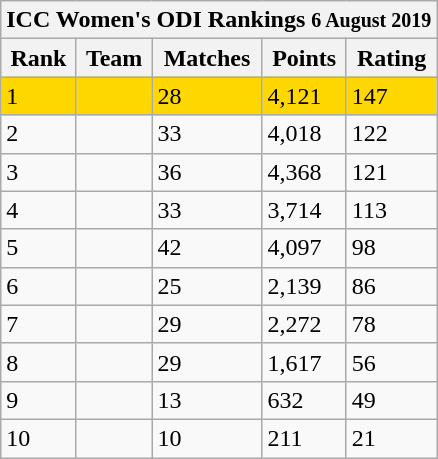<table class="wikitable" stp;">
<tr>
<th colspan="5">ICC Women's ODI Rankings <small>6 August 2019</small></th>
</tr>
<tr>
<th>Rank</th>
<th>Team</th>
<th>Matches</th>
<th>Points</th>
<th>Rating</th>
</tr>
<tr style="background:gold">
<td>1</td>
<td style="text-align:left;"></td>
<td>28</td>
<td>4,121</td>
<td>147</td>
</tr>
<tr>
<td>2</td>
<td style="text-align:left;"></td>
<td>33</td>
<td>4,018</td>
<td>122</td>
</tr>
<tr>
<td>3</td>
<td style="text-align:left;"></td>
<td>36</td>
<td>4,368</td>
<td>121</td>
</tr>
<tr>
<td>4</td>
<td style="text-align:left;"></td>
<td>33</td>
<td>3,714</td>
<td>113</td>
</tr>
<tr>
<td>5</td>
<td style="text-align:left;"></td>
<td>42</td>
<td>4,097</td>
<td>98</td>
</tr>
<tr>
<td>6</td>
<td style="text-align:left;"></td>
<td>25</td>
<td>2,139</td>
<td>86</td>
</tr>
<tr>
<td>7</td>
<td style="text-align:left;"></td>
<td>29</td>
<td>2,272</td>
<td>78</td>
</tr>
<tr>
<td>8</td>
<td style="text-align:left;"></td>
<td>29</td>
<td>1,617</td>
<td>56</td>
</tr>
<tr>
<td>9</td>
<td style="text-align:left;"></td>
<td>13</td>
<td>632</td>
<td>49</td>
</tr>
<tr>
<td>10</td>
<td style="text-align:left;"></td>
<td>10</td>
<td>211</td>
<td>21</td>
</tr>
</table>
